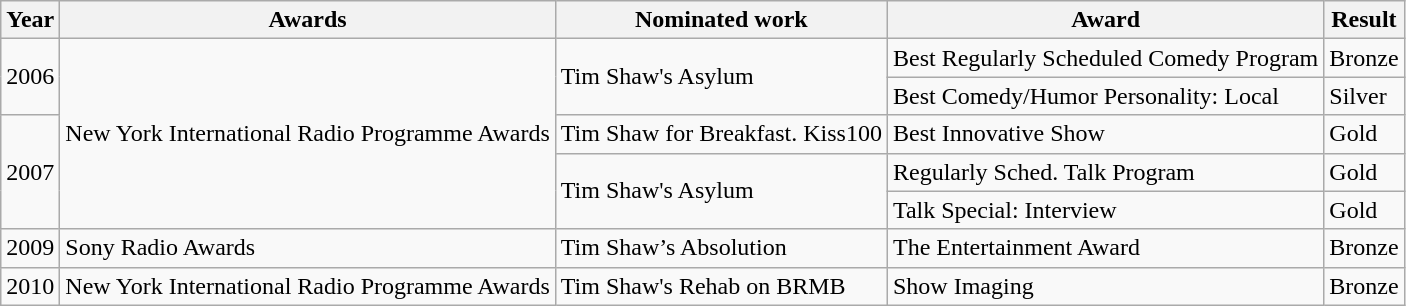<table class="wikitable">
<tr>
<th>Year</th>
<th>Awards</th>
<th>Nominated work</th>
<th>Award</th>
<th>Result</th>
</tr>
<tr>
<td rowspan=2>2006</td>
<td rowspan=5>New York International Radio Programme Awards</td>
<td rowspan=2>Tim Shaw's Asylum</td>
<td>Best Regularly Scheduled Comedy Program</td>
<td>Bronze</td>
</tr>
<tr>
<td>Best Comedy/Humor Personality: Local</td>
<td>Silver</td>
</tr>
<tr>
<td rowspan=3>2007</td>
<td>Tim Shaw for Breakfast. Kiss100</td>
<td>Best Innovative Show</td>
<td>Gold</td>
</tr>
<tr>
<td rowspan=2>Tim Shaw's Asylum</td>
<td>Regularly Sched. Talk Program</td>
<td>Gold</td>
</tr>
<tr>
<td>Talk Special: Interview</td>
<td>Gold</td>
</tr>
<tr>
<td>2009</td>
<td>Sony Radio Awards</td>
<td>Tim Shaw’s Absolution</td>
<td>The Entertainment Award</td>
<td>Bronze</td>
</tr>
<tr>
<td>2010</td>
<td>New York International Radio Programme Awards</td>
<td>Tim Shaw's Rehab on BRMB</td>
<td>Show Imaging</td>
<td>Bronze</td>
</tr>
</table>
